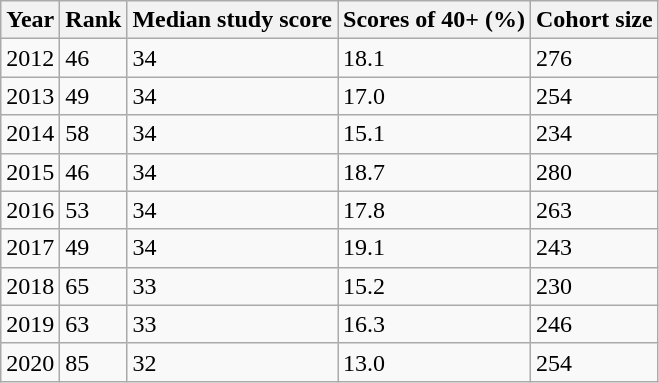<table class="wikitable">
<tr>
<th>Year</th>
<th>Rank</th>
<th>Median study score</th>
<th>Scores of 40+ (%)</th>
<th>Cohort size</th>
</tr>
<tr>
<td>2012</td>
<td>46</td>
<td>34</td>
<td>18.1</td>
<td>276</td>
</tr>
<tr>
<td>2013</td>
<td>49</td>
<td>34</td>
<td>17.0</td>
<td>254</td>
</tr>
<tr>
<td>2014</td>
<td>58</td>
<td>34</td>
<td>15.1</td>
<td>234</td>
</tr>
<tr>
<td>2015</td>
<td>46</td>
<td>34</td>
<td>18.7</td>
<td>280</td>
</tr>
<tr>
<td>2016</td>
<td>53</td>
<td>34</td>
<td>17.8</td>
<td>263</td>
</tr>
<tr>
<td>2017</td>
<td>49</td>
<td>34</td>
<td>19.1</td>
<td>243</td>
</tr>
<tr>
<td>2018</td>
<td>65</td>
<td>33</td>
<td>15.2</td>
<td>230</td>
</tr>
<tr>
<td>2019</td>
<td>63</td>
<td>33</td>
<td>16.3</td>
<td>246</td>
</tr>
<tr>
<td>2020</td>
<td>85</td>
<td>32</td>
<td>13.0</td>
<td>254</td>
</tr>
</table>
